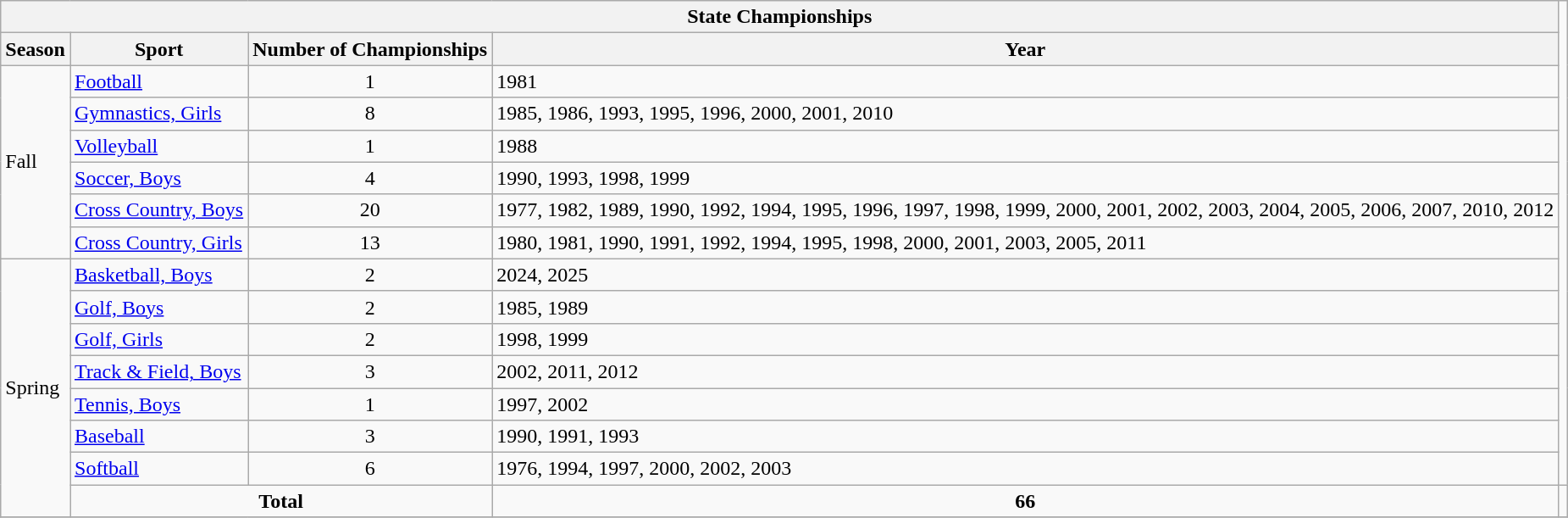<table class="wikitable">
<tr>
<th colspan="4">State Championships</th>
</tr>
<tr>
<th>Season</th>
<th>Sport</th>
<th>Number of Championships</th>
<th>Year</th>
</tr>
<tr>
<td rowspan="6">Fall</td>
<td><a href='#'>Football</a></td>
<td align="center">1</td>
<td>1981</td>
</tr>
<tr>
<td><a href='#'>Gymnastics, Girls</a></td>
<td align="center">8</td>
<td>1985, 1986, 1993, 1995, 1996, 2000, 2001, 2010</td>
</tr>
<tr>
<td><a href='#'>Volleyball</a></td>
<td align="center">1</td>
<td>1988</td>
</tr>
<tr>
<td><a href='#'>Soccer, Boys</a></td>
<td align="center">4</td>
<td>1990, 1993, 1998, 1999</td>
</tr>
<tr>
<td><a href='#'>Cross Country, Boys</a></td>
<td align="center">20</td>
<td>1977, 1982, 1989, 1990, 1992, 1994, 1995, 1996, 1997, 1998, 1999, 2000, 2001, 2002, 2003, 2004, 2005, 2006, 2007, 2010, 2012</td>
</tr>
<tr>
<td><a href='#'>Cross Country, Girls</a></td>
<td align="center">13</td>
<td>1980, 1981, 1990, 1991, 1992, 1994, 1995, 1998, 2000, 2001, 2003, 2005, 2011</td>
</tr>
<tr>
<td rowspan="8">Spring</td>
<td><a href='#'>Basketball, Boys</a></td>
<td align="center">2</td>
<td>2024, 2025</td>
</tr>
<tr>
<td><a href='#'>Golf, Boys</a></td>
<td align="center">2</td>
<td>1985, 1989</td>
</tr>
<tr>
<td><a href='#'>Golf, Girls</a></td>
<td align="center">2</td>
<td>1998, 1999</td>
</tr>
<tr>
<td><a href='#'>Track & Field, Boys</a></td>
<td align="center">3</td>
<td>2002, 2011, 2012</td>
</tr>
<tr>
<td><a href='#'>Tennis, Boys</a></td>
<td align="center">1</td>
<td>1997, 2002</td>
</tr>
<tr>
<td><a href='#'>Baseball</a></td>
<td align="center">3</td>
<td>1990, 1991, 1993</td>
</tr>
<tr>
<td><a href='#'>Softball</a></td>
<td align="center">6</td>
<td>1976, 1994, 1997, 2000, 2002, 2003</td>
</tr>
<tr>
<td align="center" colspan="2"><strong>Total</strong></td>
<td align="center"><strong>66</strong></td>
<td></td>
</tr>
<tr>
</tr>
</table>
